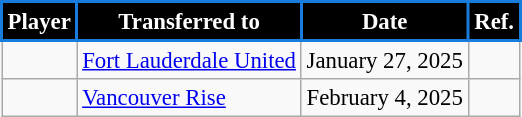<table class="wikitable" style="text-align:left; font-size:95%;">
<tr>
<th style="background:#000000; color:#FFFFFF; border:2px solid #187cdc;">Player</th>
<th style="background:#000000; color:#FFFFFF; border:2px solid #187cdc;">Transferred to</th>
<th style="background:#000000; color:#FFFFFF; border:2px solid #187cdc;">Date</th>
<th style="background:#000000; color:#FFFFFF; border:2px solid #187cdc;">Ref.</th>
</tr>
<tr>
<td></td>
<td> <a href='#'>Fort Lauderdale United</a></td>
<td>January 27, 2025</td>
<td align=center></td>
</tr>
<tr>
<td></td>
<td> <a href='#'>Vancouver Rise</a></td>
<td>February 4, 2025</td>
<td align=center></td>
</tr>
</table>
